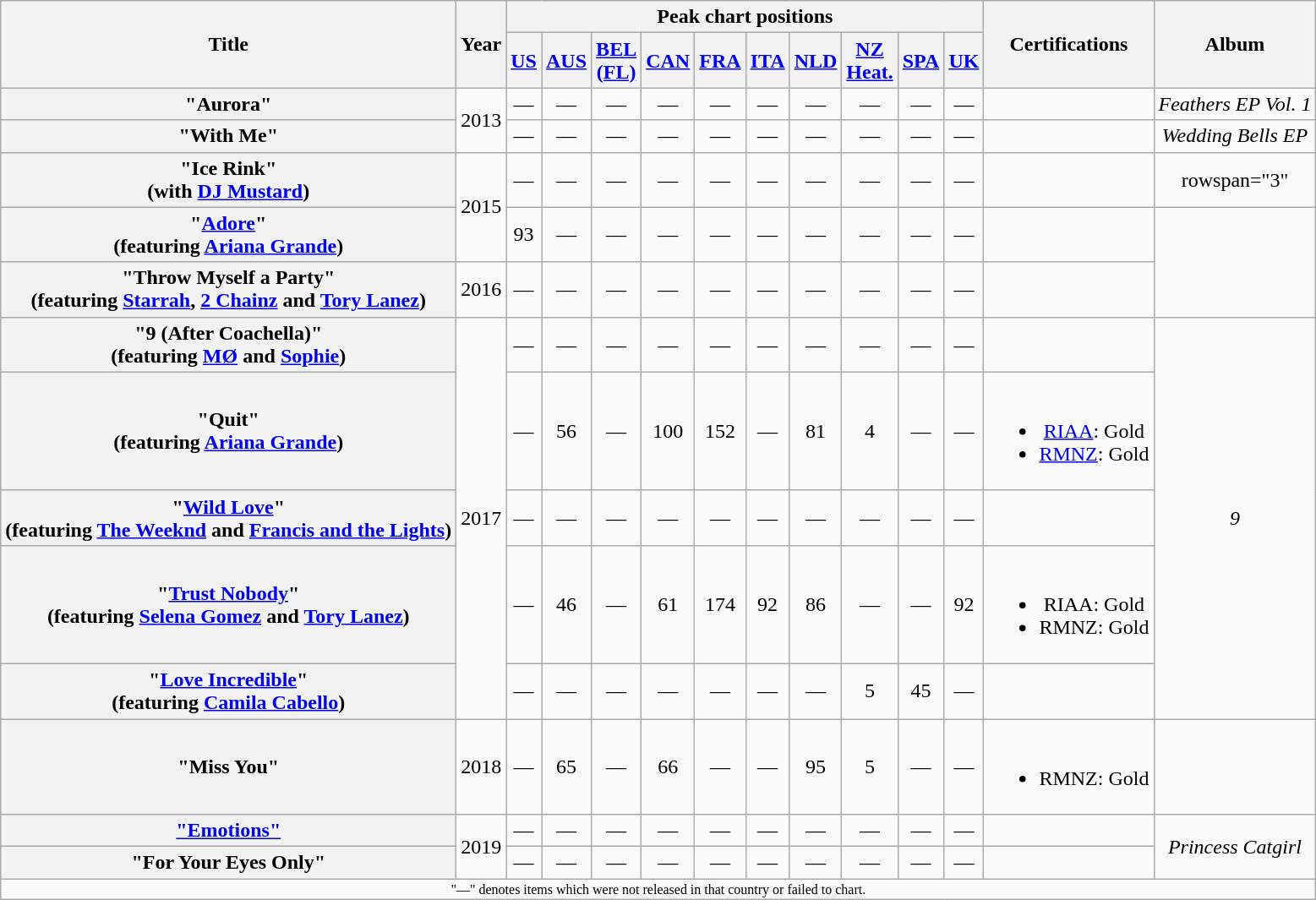<table class="wikitable plainrowheaders" style="text-align:center;">
<tr>
<th rowspan="2" scope="col">Title</th>
<th rowspan="2" scope="col">Year</th>
<th colspan="10">Peak chart positions</th>
<th rowspan="2">Certifications</th>
<th rowspan="2">Album</th>
</tr>
<tr>
<th><a href='#'>US</a><br></th>
<th><a href='#'>AUS</a><br></th>
<th><a href='#'>BEL<br>(FL)</a><br></th>
<th><a href='#'>CAN</a><br></th>
<th><a href='#'>FRA</a><br></th>
<th><a href='#'>ITA</a></th>
<th><a href='#'>NLD</a><br></th>
<th><a href='#'>NZ<br>Heat.</a><br></th>
<th><a href='#'>SPA</a></th>
<th><a href='#'>UK</a></th>
</tr>
<tr>
<th scope="row">"Aurora"</th>
<td rowspan="2">2013</td>
<td>—</td>
<td>—</td>
<td>—</td>
<td>—</td>
<td>—</td>
<td>—</td>
<td>—</td>
<td>—</td>
<td>—</td>
<td>—</td>
<td></td>
<td><em>Feathers EP Vol. 1</em></td>
</tr>
<tr>
<th scope="row">"With Me"</th>
<td>—</td>
<td>—</td>
<td>—</td>
<td>—</td>
<td>—</td>
<td>—</td>
<td>—</td>
<td>—</td>
<td>—</td>
<td>—</td>
<td></td>
<td><em>Wedding Bells EP</em></td>
</tr>
<tr>
<th scope="row">"Ice Rink" <br><span>(with <a href='#'>DJ Mustard</a>)</span></th>
<td rowspan="2">2015</td>
<td>—</td>
<td>—</td>
<td>—</td>
<td>—</td>
<td>—</td>
<td>—</td>
<td>—</td>
<td>—</td>
<td>—</td>
<td>—</td>
<td></td>
<td>rowspan="3" </td>
</tr>
<tr>
<th scope="row">"<a href='#'>Adore</a>"<br><span>(featuring <a href='#'>Ariana Grande</a>)</span></th>
<td>93</td>
<td>—</td>
<td>—</td>
<td>—</td>
<td>—</td>
<td>—</td>
<td>—</td>
<td>—</td>
<td>—</td>
<td>—</td>
<td></td>
</tr>
<tr>
<th scope="row">"Throw Myself a Party"<br><span>(featuring <a href='#'>Starrah</a>, <a href='#'>2 Chainz</a> and <a href='#'>Tory Lanez</a>)</span></th>
<td>2016</td>
<td>—</td>
<td>—</td>
<td>—</td>
<td>—</td>
<td>—</td>
<td>—</td>
<td>—</td>
<td>—</td>
<td>—</td>
<td>—</td>
<td></td>
</tr>
<tr>
<th scope="row">"9 (After Coachella)" <br><span>(featuring <a href='#'>MØ</a> and <a href='#'>Sophie</a>)</span></th>
<td rowspan="5">2017</td>
<td>—</td>
<td>—</td>
<td>—</td>
<td>—</td>
<td>—</td>
<td>—</td>
<td>—</td>
<td>—</td>
<td>—</td>
<td>—</td>
<td></td>
<td rowspan="5"><em>9</em></td>
</tr>
<tr>
<th scope="row">"Quit"<br><span>(featuring <a href='#'>Ariana Grande</a>)</span></th>
<td>—</td>
<td>56</td>
<td>—</td>
<td>100</td>
<td>152</td>
<td>—</td>
<td>81</td>
<td>4</td>
<td>—</td>
<td>—</td>
<td><br><ul><li><a href='#'>RIAA</a>: Gold</li><li><a href='#'>RMNZ</a>: Gold</li></ul></td>
</tr>
<tr>
<th scope="row">"<a href='#'>Wild Love</a>" <br> <span>(featuring <a href='#'>The Weeknd</a> and <a href='#'>Francis and the Lights</a>)</span></th>
<td>—</td>
<td>—</td>
<td>—</td>
<td>—</td>
<td>—</td>
<td>—</td>
<td>—</td>
<td>—</td>
<td>—</td>
<td>—</td>
<td></td>
</tr>
<tr>
<th scope="row">"<a href='#'>Trust Nobody</a>" <br><span>(featuring <a href='#'>Selena Gomez</a> and <a href='#'>Tory Lanez</a>)</span></th>
<td>—</td>
<td>46</td>
<td>—</td>
<td>61</td>
<td>174</td>
<td>92</td>
<td>86</td>
<td>—</td>
<td>—</td>
<td>92</td>
<td><br><ul><li>RIAA: Gold</li><li>RMNZ: Gold</li></ul></td>
</tr>
<tr>
<th scope="row">"<a href='#'>Love Incredible</a>"<br><span>(featuring <a href='#'>Camila Cabello</a>)</span></th>
<td>—</td>
<td>—</td>
<td>—</td>
<td>—</td>
<td>—</td>
<td>—</td>
<td>—</td>
<td>5</td>
<td>45</td>
<td>—</td>
<td></td>
</tr>
<tr>
<th scope="row">"Miss You"<br><span></span></th>
<td>2018</td>
<td>—</td>
<td>65</td>
<td>—</td>
<td>66</td>
<td>—</td>
<td>—</td>
<td>95</td>
<td>5</td>
<td>—</td>
<td>—</td>
<td><br><ul><li>RMNZ: Gold</li></ul></td>
<td></td>
</tr>
<tr>
<th scope="row"><a href='#'>"Emotions"</a></th>
<td rowspan="2">2019</td>
<td>—</td>
<td>—</td>
<td>—</td>
<td>—</td>
<td>—</td>
<td>—</td>
<td>—</td>
<td>—</td>
<td>—</td>
<td>—</td>
<td></td>
<td rowspan="2"><em>Princess Catgirl</em></td>
</tr>
<tr>
<th scope="row">"For Your Eyes Only"</th>
<td>—</td>
<td>—</td>
<td>—</td>
<td>—</td>
<td>—</td>
<td>—</td>
<td>—</td>
<td>—</td>
<td>—</td>
<td>—</td>
<td></td>
</tr>
<tr>
<td colspan="14" style="text-align:center; font-size:8pt;">"—" denotes items which were not released in that country or failed to chart.</td>
</tr>
</table>
